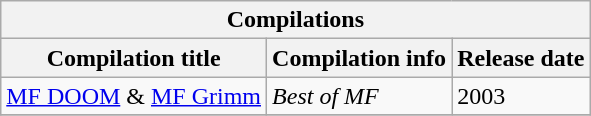<table class="wikitable">
<tr>
<th colspan=3>Compilations</th>
</tr>
<tr>
<th>Compilation title</th>
<th>Compilation info</th>
<th>Release date</th>
</tr>
<tr>
<td><a href='#'>MF DOOM</a> & <a href='#'>MF Grimm</a></td>
<td><em>Best of MF</em></td>
<td>2003</td>
</tr>
<tr>
</tr>
</table>
